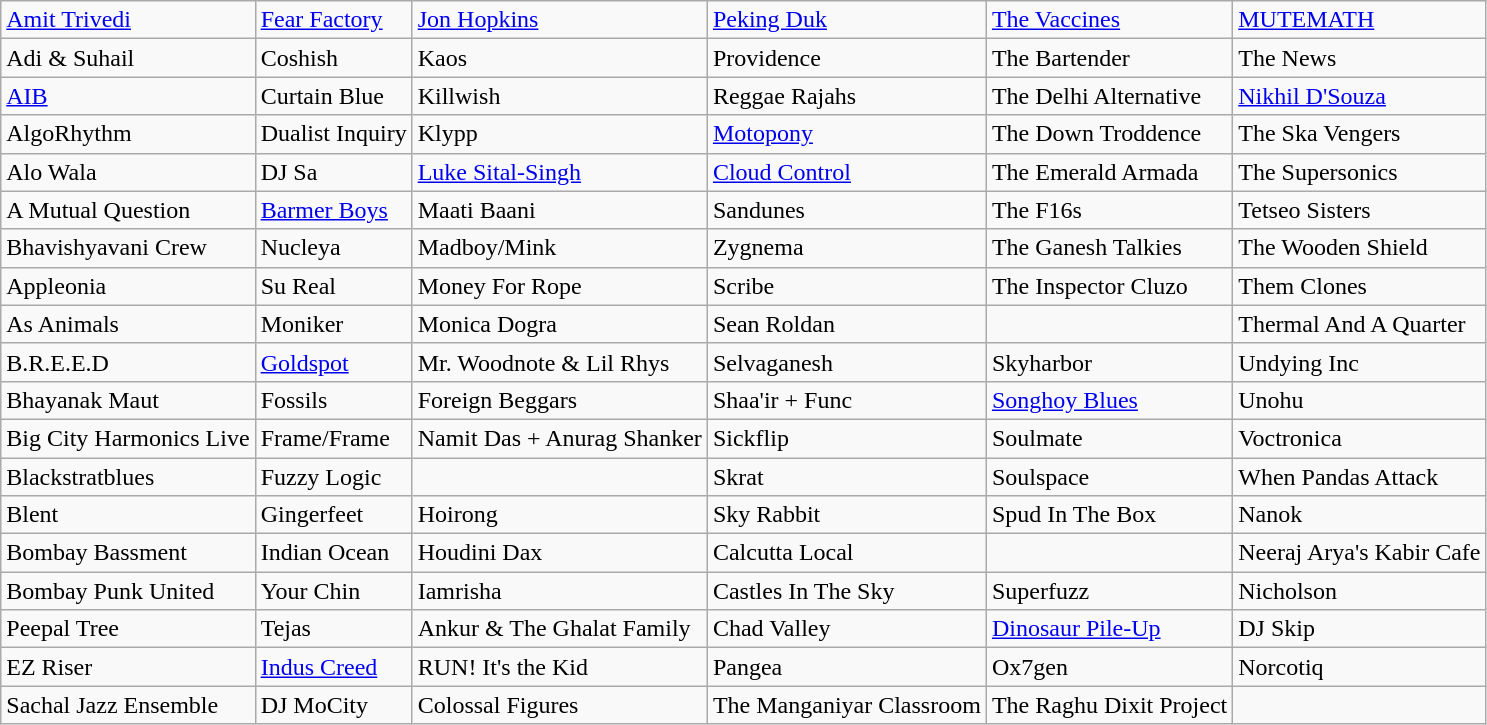<table class="wikitable mw-collapsible mw-collapsed">
<tr>
<td><a href='#'>Amit Trivedi</a></td>
<td><a href='#'>Fear Factory</a></td>
<td><a href='#'>Jon Hopkins</a></td>
<td><a href='#'>Peking Duk</a></td>
<td><a href='#'>The Vaccines</a></td>
<td><a href='#'>MUTEMATH</a></td>
</tr>
<tr Gipsy Shalon>
<td>Adi & Suhail</td>
<td>Coshish</td>
<td>Kaos</td>
<td>Providence</td>
<td>The Bartender</td>
<td>The News</td>
</tr>
<tr>
<td><a href='#'>AIB</a></td>
<td>Curtain Blue</td>
<td>Killwish</td>
<td>Reggae Rajahs</td>
<td>The Delhi Alternative</td>
<td><a href='#'>Nikhil D'Souza</a></td>
</tr>
<tr>
<td>AlgoRhythm</td>
<td>Dualist Inquiry</td>
<td>Klypp</td>
<td><a href='#'>Motopony</a></td>
<td>The Down Troddence</td>
<td>The Ska Vengers</td>
</tr>
<tr>
<td>Alo Wala</td>
<td>DJ Sa</td>
<td><a href='#'>Luke Sital-Singh</a></td>
<td><a href='#'>Cloud Control</a></td>
<td>The Emerald Armada</td>
<td>The Supersonics</td>
</tr>
<tr>
<td>A Mutual Question</td>
<td><a href='#'>Barmer Boys</a></td>
<td>Maati Baani</td>
<td>Sandunes</td>
<td>The F16s</td>
<td>Tetseo Sisters</td>
</tr>
<tr>
<td>Bhavishyavani Crew</td>
<td>Nucleya</td>
<td>Madboy/Mink</td>
<td>Zygnema</td>
<td>The Ganesh Talkies</td>
<td>The Wooden Shield</td>
</tr>
<tr>
<td>Appleonia</td>
<td>Su Real</td>
<td>Money For Rope</td>
<td>Scribe</td>
<td>The Inspector Cluzo</td>
<td>Them Clones</td>
</tr>
<tr>
<td>As Animals</td>
<td>Moniker</td>
<td>Monica Dogra</td>
<td>Sean Roldan</td>
<td></td>
<td>Thermal And A Quarter</td>
</tr>
<tr>
<td>B.R.E.E.D</td>
<td><a href='#'>Goldspot</a></td>
<td>Mr. Woodnote & Lil Rhys</td>
<td>Selvaganesh</td>
<td>Skyharbor</td>
<td>Undying Inc</td>
</tr>
<tr>
<td>Bhayanak Maut</td>
<td>Fossils</td>
<td>Foreign Beggars</td>
<td>Shaa'ir + Func</td>
<td><a href='#'>Songhoy Blues</a></td>
<td>Unohu</td>
</tr>
<tr>
<td>Big City Harmonics Live</td>
<td>Frame/Frame</td>
<td>Namit Das + Anurag Shanker</td>
<td>Sickflip</td>
<td>Soulmate</td>
<td>Voctronica</td>
</tr>
<tr>
<td>Blackstratblues</td>
<td>Fuzzy Logic</td>
<td></td>
<td>Skrat</td>
<td>Soulspace</td>
<td>When Pandas Attack</td>
</tr>
<tr>
<td>Blent</td>
<td>Gingerfeet</td>
<td>Hoirong</td>
<td>Sky Rabbit</td>
<td>Spud In The Box</td>
<td>Nanok</td>
</tr>
<tr>
<td>Bombay Bassment</td>
<td>Indian Ocean</td>
<td>Houdini Dax</td>
<td>Calcutta Local</td>
<td></td>
<td>Neeraj Arya's Kabir Cafe</td>
</tr>
<tr>
<td>Bombay Punk United</td>
<td>Your Chin</td>
<td>Iamrisha</td>
<td>Castles In The Sky</td>
<td>Superfuzz</td>
<td>Nicholson</td>
</tr>
<tr>
<td>Peepal Tree</td>
<td>Tejas</td>
<td>Ankur & The Ghalat Family</td>
<td>Chad Valley</td>
<td><a href='#'>Dinosaur Pile-Up</a></td>
<td>DJ Skip</td>
</tr>
<tr>
<td>EZ Riser</td>
<td><a href='#'>Indus Creed</a></td>
<td>RUN! It's the Kid</td>
<td>Pangea</td>
<td>Ox7gen</td>
<td>Norcotiq</td>
</tr>
<tr>
<td>Sachal Jazz Ensemble</td>
<td>DJ MoCity</td>
<td>Colossal Figures</td>
<td>The Manganiyar Classroom</td>
<td>The Raghu Dixit Project</td>
<td></td>
</tr>
</table>
